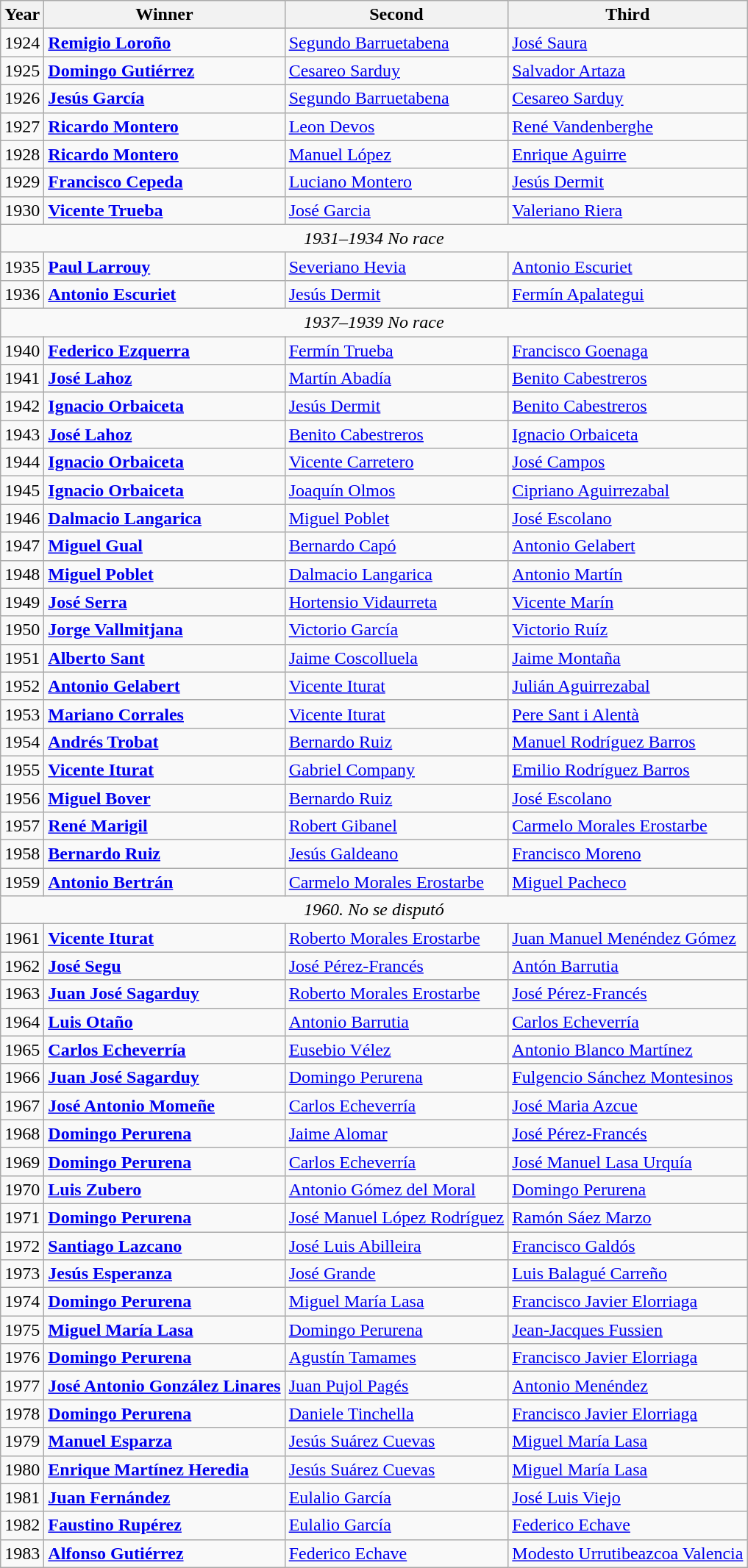<table class="sortable wikitable">
<tr>
<th>Year</th>
<th>Winner</th>
<th>Second</th>
<th>Third</th>
</tr>
<tr>
<td>1924</td>
<td> <strong><a href='#'>Remigio Loroño</a></strong></td>
<td> <a href='#'>Segundo Barruetabena</a></td>
<td>  <a href='#'>José Saura</a></td>
</tr>
<tr>
<td>1925</td>
<td> <strong><a href='#'>Domingo Gutiérrez</a></strong></td>
<td> <a href='#'>Cesareo Sarduy</a></td>
<td> <a href='#'>Salvador Artaza</a></td>
</tr>
<tr>
<td>1926</td>
<td> <strong><a href='#'>Jesús García</a></strong></td>
<td> <a href='#'>Segundo Barruetabena</a></td>
<td> <a href='#'>Cesareo Sarduy</a></td>
</tr>
<tr>
<td>1927</td>
<td> <strong><a href='#'>Ricardo Montero</a></strong></td>
<td> <a href='#'>Leon Devos</a></td>
<td> <a href='#'>René Vandenberghe</a></td>
</tr>
<tr>
<td>1928</td>
<td> <strong><a href='#'>Ricardo Montero</a></strong></td>
<td> <a href='#'>Manuel López</a></td>
<td> <a href='#'>Enrique Aguirre</a></td>
</tr>
<tr>
<td>1929</td>
<td> <strong><a href='#'>Francisco Cepeda</a></strong></td>
<td> <a href='#'>Luciano Montero</a></td>
<td> <a href='#'>Jesús Dermit</a></td>
</tr>
<tr>
<td>1930</td>
<td> <strong><a href='#'>Vicente Trueba</a></strong></td>
<td> <a href='#'>José Garcia</a></td>
<td>  <a href='#'>Valeriano Riera</a></td>
</tr>
<tr>
<td colspan=4 align=center><em>1931–1934 No race</em></td>
</tr>
<tr>
<td>1935</td>
<td> <strong><a href='#'>Paul Larrouy</a></strong></td>
<td> <a href='#'>Severiano Hevia</a></td>
<td> <a href='#'>Antonio Escuriet</a></td>
</tr>
<tr>
<td>1936</td>
<td>  <strong><a href='#'>Antonio Escuriet</a></strong></td>
<td> <a href='#'>Jesús Dermit</a></td>
<td> <a href='#'>Fermín Apalategui</a></td>
</tr>
<tr>
<td colspan=4 align=center><em>1937–1939 No race </em></td>
</tr>
<tr>
<td>1940</td>
<td> <strong><a href='#'>Federico Ezquerra</a></strong></td>
<td> <a href='#'>Fermín Trueba</a></td>
<td> <a href='#'>Francisco Goenaga</a></td>
</tr>
<tr>
<td>1941</td>
<td> <strong><a href='#'>José Lahoz</a></strong></td>
<td> <a href='#'>Martín Abadía</a></td>
<td> <a href='#'>Benito Cabestreros</a></td>
</tr>
<tr>
<td>1942</td>
<td> <strong><a href='#'>Ignacio Orbaiceta</a></strong></td>
<td> <a href='#'>Jesús Dermit</a></td>
<td> <a href='#'>Benito Cabestreros</a></td>
</tr>
<tr>
<td>1943</td>
<td> <strong><a href='#'>José Lahoz</a></strong></td>
<td> <a href='#'>Benito Cabestreros</a></td>
<td> <a href='#'>Ignacio Orbaiceta</a></td>
</tr>
<tr>
<td>1944</td>
<td> <strong><a href='#'>Ignacio Orbaiceta</a></strong></td>
<td> <a href='#'>Vicente Carretero</a></td>
<td> <a href='#'>José Campos</a></td>
</tr>
<tr>
<td>1945</td>
<td> <strong><a href='#'>Ignacio Orbaiceta</a></strong></td>
<td> <a href='#'>Joaquín Olmos</a></td>
<td> <a href='#'>Cipriano Aguirrezabal</a></td>
</tr>
<tr>
<td>1946</td>
<td> <strong><a href='#'>Dalmacio Langarica</a></strong></td>
<td> <a href='#'>Miguel Poblet</a></td>
<td> <a href='#'>José Escolano</a></td>
</tr>
<tr>
<td>1947</td>
<td> <strong><a href='#'>Miguel Gual</a></strong></td>
<td> <a href='#'>Bernardo Capó</a></td>
<td> <a href='#'>Antonio Gelabert</a></td>
</tr>
<tr>
<td>1948</td>
<td> <strong><a href='#'>Miguel Poblet</a></strong></td>
<td> <a href='#'>Dalmacio Langarica</a></td>
<td> <a href='#'>Antonio Martín</a></td>
</tr>
<tr>
<td>1949</td>
<td> <strong><a href='#'>José Serra</a></strong></td>
<td> <a href='#'>Hortensio Vidaurreta</a></td>
<td> <a href='#'>Vicente Marín</a></td>
</tr>
<tr>
<td>1950</td>
<td> <strong><a href='#'>Jorge Vallmitjana</a></strong></td>
<td> <a href='#'>Victorio García</a></td>
<td> <a href='#'>Victorio Ruíz</a></td>
</tr>
<tr>
<td>1951</td>
<td> <strong><a href='#'>Alberto Sant</a></strong></td>
<td> <a href='#'>Jaime Coscolluela</a></td>
<td> <a href='#'>Jaime Montaña</a></td>
</tr>
<tr>
<td>1952</td>
<td> <strong><a href='#'>Antonio Gelabert</a></strong></td>
<td> <a href='#'>Vicente Iturat</a></td>
<td> <a href='#'>Julián Aguirrezabal</a></td>
</tr>
<tr>
<td>1953</td>
<td> <strong><a href='#'>Mariano Corrales</a></strong></td>
<td> <a href='#'>Vicente Iturat</a></td>
<td> <a href='#'>Pere Sant i Alentà</a></td>
</tr>
<tr>
<td>1954</td>
<td> <strong><a href='#'>Andrés Trobat</a></strong></td>
<td> <a href='#'>Bernardo Ruiz</a></td>
<td> <a href='#'>Manuel Rodríguez Barros</a></td>
</tr>
<tr>
<td>1955</td>
<td> <strong><a href='#'>Vicente Iturat</a></strong></td>
<td> <a href='#'>Gabriel Company</a></td>
<td> <a href='#'>Emilio Rodríguez Barros</a></td>
</tr>
<tr>
<td>1956</td>
<td> <strong><a href='#'>Miguel Bover</a></strong></td>
<td> <a href='#'>Bernardo Ruiz</a></td>
<td> <a href='#'>José Escolano</a></td>
</tr>
<tr>
<td>1957</td>
<td> <strong><a href='#'>René Marigil</a></strong></td>
<td> <a href='#'>Robert Gibanel</a></td>
<td> <a href='#'>Carmelo Morales Erostarbe</a></td>
</tr>
<tr>
<td>1958</td>
<td> <strong><a href='#'>Bernardo Ruiz</a></strong></td>
<td> <a href='#'>Jesús Galdeano</a></td>
<td> <a href='#'>Francisco Moreno</a></td>
</tr>
<tr>
<td>1959</td>
<td> <strong><a href='#'>Antonio Bertrán</a></strong></td>
<td> <a href='#'>Carmelo Morales Erostarbe</a></td>
<td> <a href='#'>Miguel Pacheco</a></td>
</tr>
<tr>
<td colspan=4 align=center><em>1960. No se disputó </em></td>
</tr>
<tr>
<td>1961</td>
<td> <strong><a href='#'>Vicente Iturat</a></strong></td>
<td> <a href='#'>Roberto Morales Erostarbe</a></td>
<td> <a href='#'>Juan Manuel Menéndez Gómez</a></td>
</tr>
<tr>
<td>1962</td>
<td> <strong><a href='#'>José Segu</a></strong></td>
<td> <a href='#'>José Pérez-Francés</a></td>
<td> <a href='#'>Antón Barrutia</a></td>
</tr>
<tr>
<td>1963</td>
<td> <strong><a href='#'>Juan José Sagarduy</a></strong></td>
<td> <a href='#'>Roberto Morales Erostarbe</a></td>
<td> <a href='#'>José Pérez-Francés</a></td>
</tr>
<tr>
<td>1964</td>
<td> <strong><a href='#'>Luis Otaño</a></strong></td>
<td> <a href='#'>Antonio Barrutia</a></td>
<td> <a href='#'>Carlos Echeverría</a></td>
</tr>
<tr>
<td>1965</td>
<td> <strong><a href='#'>Carlos Echeverría</a></strong></td>
<td> <a href='#'>Eusebio Vélez</a></td>
<td> <a href='#'>Antonio Blanco Martínez</a></td>
</tr>
<tr>
<td>1966</td>
<td> <strong><a href='#'>Juan José Sagarduy</a></strong></td>
<td> <a href='#'>Domingo Perurena</a></td>
<td> <a href='#'>Fulgencio Sánchez Montesinos</a></td>
</tr>
<tr>
<td>1967</td>
<td> <strong><a href='#'>José Antonio Momeñe</a></strong></td>
<td> <a href='#'>Carlos Echeverría</a></td>
<td> <a href='#'>José Maria Azcue</a></td>
</tr>
<tr>
<td>1968</td>
<td> <strong><a href='#'>Domingo Perurena</a></strong></td>
<td> <a href='#'>Jaime Alomar</a></td>
<td> <a href='#'>José Pérez-Francés</a></td>
</tr>
<tr>
<td>1969</td>
<td> <strong><a href='#'>Domingo Perurena</a></strong></td>
<td> <a href='#'>Carlos Echeverría</a></td>
<td> <a href='#'>José Manuel Lasa Urquía</a></td>
</tr>
<tr>
<td>1970</td>
<td> <strong><a href='#'>Luis Zubero</a></strong></td>
<td> <a href='#'>Antonio Gómez del Moral</a></td>
<td> <a href='#'>Domingo Perurena</a></td>
</tr>
<tr>
<td>1971</td>
<td> <strong><a href='#'>Domingo Perurena</a></strong></td>
<td> <a href='#'>José Manuel López Rodríguez</a></td>
<td> <a href='#'>Ramón Sáez Marzo</a></td>
</tr>
<tr>
<td>1972</td>
<td> <strong><a href='#'>Santiago Lazcano</a></strong></td>
<td> <a href='#'>José Luis Abilleira</a></td>
<td> <a href='#'>Francisco Galdós</a></td>
</tr>
<tr>
<td>1973</td>
<td> <strong><a href='#'>Jesús Esperanza</a></strong></td>
<td> <a href='#'>José Grande</a></td>
<td> <a href='#'>Luis Balagué Carreño</a></td>
</tr>
<tr>
<td>1974</td>
<td> <strong><a href='#'>Domingo Perurena</a></strong></td>
<td> <a href='#'>Miguel María Lasa</a></td>
<td> <a href='#'>Francisco Javier Elorriaga</a></td>
</tr>
<tr>
<td>1975</td>
<td> <strong><a href='#'>Miguel María Lasa</a></strong></td>
<td> <a href='#'>Domingo Perurena</a></td>
<td> <a href='#'>Jean-Jacques Fussien</a></td>
</tr>
<tr>
<td>1976</td>
<td> <strong><a href='#'>Domingo Perurena</a></strong></td>
<td> <a href='#'>Agustín Tamames</a></td>
<td> <a href='#'>Francisco Javier Elorriaga</a></td>
</tr>
<tr>
<td>1977</td>
<td> <strong><a href='#'>José Antonio González Linares</a></strong></td>
<td> <a href='#'>Juan Pujol Pagés</a></td>
<td> <a href='#'>Antonio Menéndez</a></td>
</tr>
<tr>
<td>1978</td>
<td> <strong><a href='#'>Domingo Perurena</a></strong></td>
<td> <a href='#'>Daniele Tinchella</a></td>
<td> <a href='#'>Francisco Javier Elorriaga</a></td>
</tr>
<tr>
<td>1979</td>
<td> <strong><a href='#'>Manuel Esparza</a></strong></td>
<td> <a href='#'>Jesús Suárez Cuevas</a></td>
<td> <a href='#'>Miguel María Lasa</a></td>
</tr>
<tr>
<td>1980</td>
<td> <strong><a href='#'>Enrique Martínez Heredia</a></strong></td>
<td> <a href='#'>Jesús Suárez Cuevas</a></td>
<td> <a href='#'>Miguel María Lasa</a></td>
</tr>
<tr>
<td>1981</td>
<td> <strong><a href='#'>Juan Fernández</a></strong></td>
<td> <a href='#'>Eulalio García</a></td>
<td> <a href='#'>José Luis Viejo</a></td>
</tr>
<tr>
<td>1982</td>
<td> <strong><a href='#'>Faustino Rupérez</a></strong></td>
<td> <a href='#'>Eulalio García</a></td>
<td> <a href='#'>Federico Echave</a></td>
</tr>
<tr>
<td>1983</td>
<td> <strong><a href='#'>Alfonso Gutiérrez</a></strong></td>
<td> <a href='#'>Federico Echave</a></td>
<td> <a href='#'>Modesto Urrutibeazcoa Valencia</a></td>
</tr>
</table>
